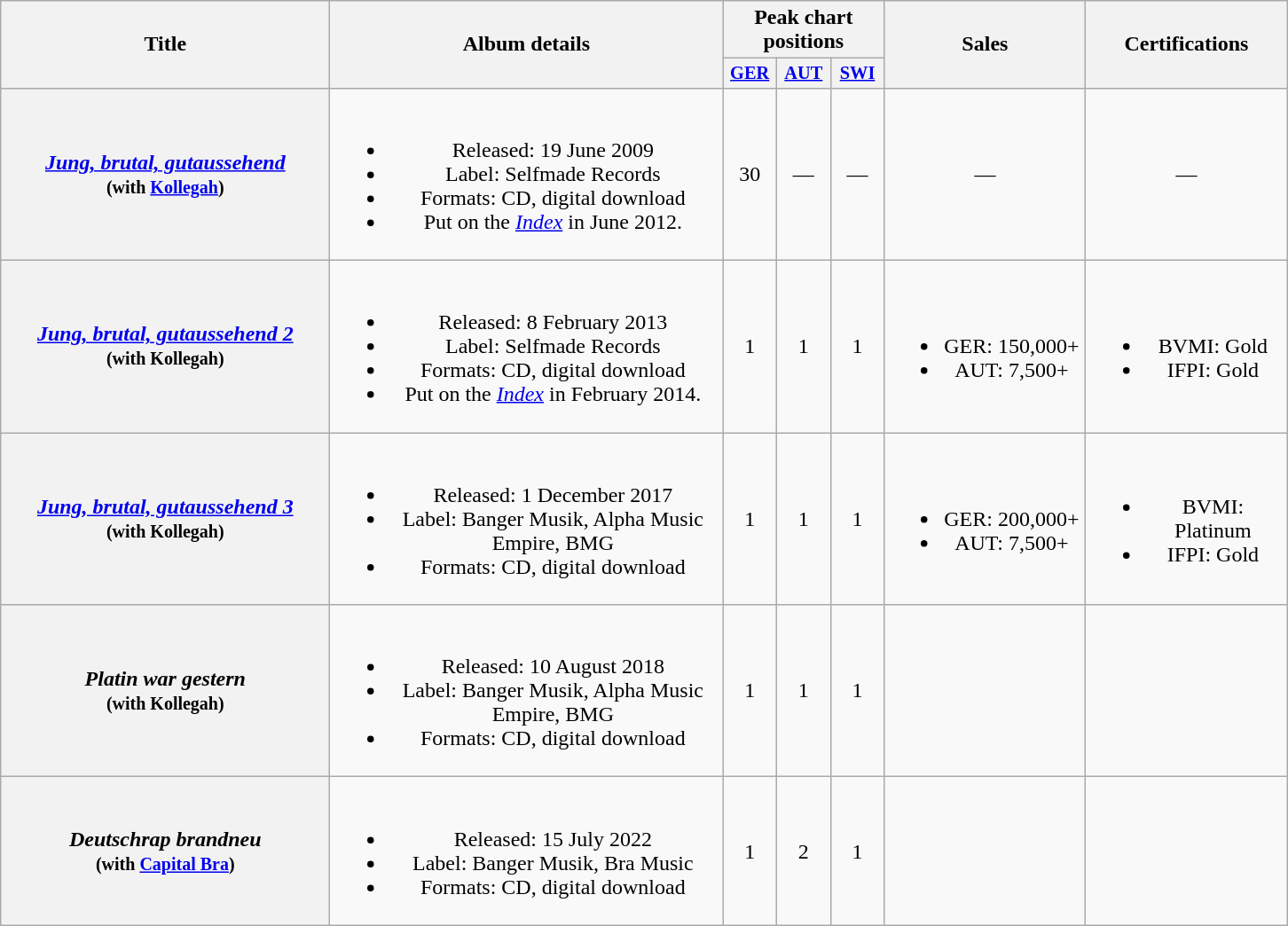<table class="wikitable plainrowheaders" style="text-align:center;">
<tr>
<th scope="col" rowspan="2" style="width:15em;">Title</th>
<th scope="col" rowspan="2" style="width:18em;">Album details</th>
<th scope="col" colspan="3">Peak chart positions</th>
<th scope="col" rowspan="2" style="width:9em;">Sales</th>
<th scope="col" rowspan="2" style="width:9em;">Certifications</th>
</tr>
<tr>
<th style="width:2.5em; font-size:85%"><a href='#'>GER</a><br></th>
<th style="width:2.5em; font-size:85%"><a href='#'>AUT</a><br></th>
<th style="width:2.5em; font-size:85%"><a href='#'>SWI</a><br></th>
</tr>
<tr>
<th scope="row"><em><a href='#'>Jung, brutal, gutaussehend</a></em><br><small>(with <a href='#'>Kollegah</a>)</small></th>
<td><br><ul><li>Released: 19 June 2009</li><li>Label: Selfmade Records</li><li>Formats: CD, digital download</li><li>Put on the <em><a href='#'>Index</a></em> in June 2012.</li></ul></td>
<td>30</td>
<td>—</td>
<td>—</td>
<td>—</td>
<td>—</td>
</tr>
<tr>
<th scope="row"><em><a href='#'>Jung, brutal, gutaussehend 2</a></em><br><small>(with Kollegah)</small></th>
<td><br><ul><li>Released: 8 February 2013</li><li>Label: Selfmade Records</li><li>Formats: CD, digital download</li><li>Put on the <em><a href='#'>Index</a></em> in February 2014.</li></ul></td>
<td>1</td>
<td>1</td>
<td>1</td>
<td><br><ul><li>GER: 150,000+</li><li>AUT: 7,500+</li></ul></td>
<td><br><ul><li>BVMI: Gold</li><li>IFPI: Gold</li></ul></td>
</tr>
<tr>
<th scope="row"><em><a href='#'>Jung, brutal, gutaussehend 3</a></em><br><small>(with Kollegah)</small></th>
<td><br><ul><li>Released: 1 December 2017</li><li>Label: Banger Musik, Alpha Music Empire, BMG</li><li>Formats: CD, digital download</li></ul></td>
<td>1</td>
<td>1</td>
<td>1</td>
<td><br><ul><li>GER: 200,000+</li><li>AUT: 7,500+</li></ul></td>
<td><br><ul><li>BVMI: Platinum</li><li>IFPI: Gold</li></ul></td>
</tr>
<tr>
<th scope="row"><em>Platin war gestern</em><br><small>(with Kollegah)</small></th>
<td><br><ul><li>Released: 10 August 2018</li><li>Label: Banger Musik, Alpha Music Empire, BMG</li><li>Formats: CD, digital download</li></ul></td>
<td>1</td>
<td>1</td>
<td>1</td>
<td></td>
<td></td>
</tr>
<tr>
<th scope="row"><em>Deutschrap brandneu</em><br><small>(with <a href='#'>Capital Bra</a>)</small></th>
<td><br><ul><li>Released: 15 July 2022</li><li>Label: Banger Musik, Bra Music</li><li>Formats: CD, digital download</li></ul></td>
<td>1</td>
<td>2</td>
<td>1</td>
<td></td>
<td></td>
</tr>
</table>
